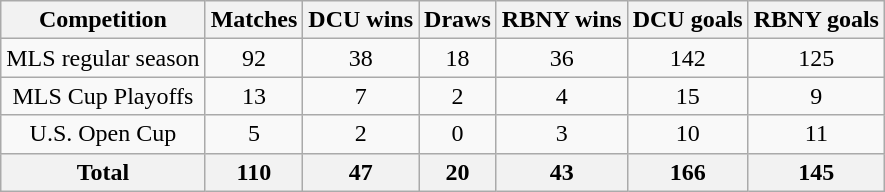<table class="wikitable" style="text-align:center">
<tr>
<th>Competition</th>
<th>Matches</th>
<th>DCU wins</th>
<th>Draws</th>
<th>RBNY wins</th>
<th>DCU goals</th>
<th>RBNY goals</th>
</tr>
<tr>
<td>MLS regular season</td>
<td>92</td>
<td>38</td>
<td>18</td>
<td>36</td>
<td>142</td>
<td>125</td>
</tr>
<tr>
<td>MLS Cup Playoffs</td>
<td>13</td>
<td>7</td>
<td>2</td>
<td>4</td>
<td>15</td>
<td>9</td>
</tr>
<tr>
<td>U.S. Open Cup</td>
<td>5</td>
<td>2</td>
<td>0</td>
<td>3</td>
<td>10</td>
<td>11</td>
</tr>
<tr>
<th>Total</th>
<th>110</th>
<th>47</th>
<th>20</th>
<th>43</th>
<th>166</th>
<th>145</th>
</tr>
</table>
